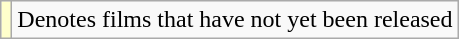<table class="wikitable">
<tr>
<td style="background:#FFFFCC;"></td>
<td>Denotes films that have not yet been released</td>
</tr>
</table>
